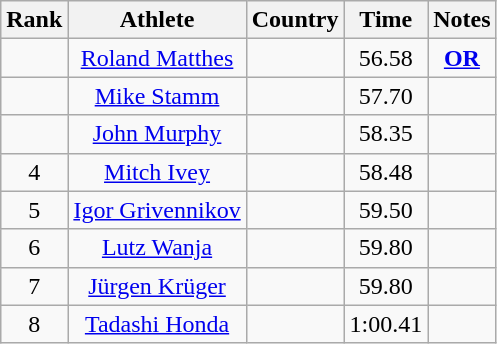<table class="wikitable sortable" style="text-align:center">
<tr>
<th>Rank</th>
<th>Athlete</th>
<th>Country</th>
<th>Time</th>
<th>Notes</th>
</tr>
<tr>
<td></td>
<td><a href='#'>Roland Matthes</a></td>
<td align=left></td>
<td>56.58</td>
<td><strong><a href='#'>OR</a></strong></td>
</tr>
<tr>
<td></td>
<td><a href='#'>Mike Stamm</a></td>
<td align=left></td>
<td>57.70</td>
<td><strong>  </strong></td>
</tr>
<tr>
<td></td>
<td><a href='#'>John Murphy</a></td>
<td align=left></td>
<td>58.35</td>
<td><strong> </strong></td>
</tr>
<tr>
<td>4</td>
<td><a href='#'>Mitch Ivey</a></td>
<td align=left></td>
<td>58.48</td>
<td><strong> </strong></td>
</tr>
<tr>
<td>5</td>
<td><a href='#'>Igor Grivennikov</a></td>
<td align=left></td>
<td>59.50</td>
<td><strong> </strong></td>
</tr>
<tr>
<td>6</td>
<td><a href='#'>Lutz Wanja</a></td>
<td align=left></td>
<td>59.80</td>
<td><strong> </strong></td>
</tr>
<tr>
<td>7</td>
<td><a href='#'>Jürgen Krüger</a></td>
<td align=left></td>
<td>59.80</td>
<td><strong> </strong></td>
</tr>
<tr>
<td>8</td>
<td><a href='#'>Tadashi Honda</a></td>
<td align=left></td>
<td>1:00.41</td>
<td><strong> </strong></td>
</tr>
</table>
